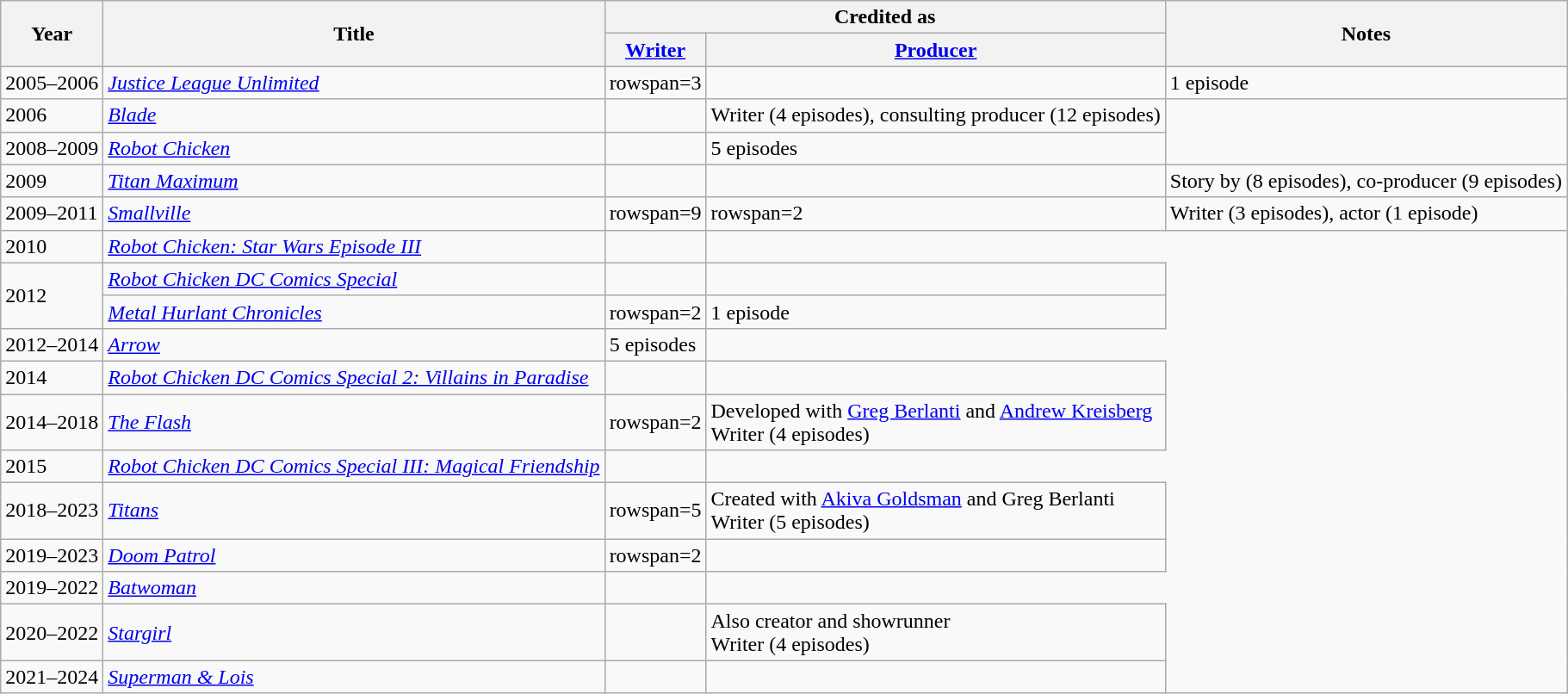<table class="wikitable">
<tr>
<th rowspan=2>Year</th>
<th rowspan=2>Title</th>
<th colspan=2>Credited as</th>
<th rowspan=2>Notes</th>
</tr>
<tr>
<th><a href='#'>Writer</a></th>
<th><a href='#'>Producer</a></th>
</tr>
<tr>
<td>2005–2006</td>
<td><em><a href='#'>Justice League Unlimited</a></em></td>
<td>rowspan=3 </td>
<td></td>
<td>1 episode</td>
</tr>
<tr>
<td>2006</td>
<td><em><a href='#'>Blade</a></em></td>
<td></td>
<td>Writer (4 episodes), consulting producer (12 episodes)</td>
</tr>
<tr>
<td>2008–2009</td>
<td><em><a href='#'>Robot Chicken</a></em></td>
<td></td>
<td>5 episodes</td>
</tr>
<tr>
<td>2009</td>
<td><em><a href='#'>Titan Maximum</a></em></td>
<td></td>
<td></td>
<td>Story by (8 episodes), co-producer (9 episodes)</td>
</tr>
<tr>
<td>2009–2011</td>
<td><em><a href='#'>Smallville</a></em></td>
<td>rowspan=9 </td>
<td>rowspan=2 </td>
<td>Writer (3 episodes), actor (1 episode)</td>
</tr>
<tr>
<td>2010</td>
<td><em><a href='#'>Robot Chicken: Star Wars Episode III</a></em></td>
<td></td>
</tr>
<tr>
<td rowspan=2>2012</td>
<td><em><a href='#'>Robot Chicken DC Comics Special</a></em></td>
<td></td>
<td></td>
</tr>
<tr>
<td><em><a href='#'>Metal Hurlant Chronicles</a></em></td>
<td>rowspan=2 </td>
<td>1 episode</td>
</tr>
<tr>
<td>2012–2014</td>
<td><em><a href='#'>Arrow</a></em></td>
<td>5 episodes</td>
</tr>
<tr>
<td>2014</td>
<td><em><a href='#'>Robot Chicken DC Comics Special 2: Villains in Paradise</a></em></td>
<td></td>
<td></td>
</tr>
<tr>
<td>2014–2018</td>
<td><em><a href='#'>The Flash</a></em></td>
<td>rowspan=2 </td>
<td>Developed with <a href='#'>Greg Berlanti</a> and <a href='#'>Andrew Kreisberg</a><br>Writer (4 episodes)</td>
</tr>
<tr>
<td>2015</td>
<td><em><a href='#'>Robot Chicken DC Comics Special III: Magical Friendship</a></em></td>
<td></td>
</tr>
<tr>
<td>2018–2023</td>
<td><em><a href='#'>Titans</a></em></td>
<td>rowspan=5 </td>
<td>Created with <a href='#'>Akiva Goldsman</a> and Greg Berlanti<br>Writer (5 episodes)</td>
</tr>
<tr>
<td>2019–2023</td>
<td><em><a href='#'>Doom Patrol</a></em></td>
<td>rowspan=2 </td>
<td></td>
</tr>
<tr>
<td>2019–2022</td>
<td><em><a href='#'>Batwoman</a></em></td>
<td></td>
</tr>
<tr>
<td>2020–2022</td>
<td><em><a href='#'>Stargirl</a></em></td>
<td></td>
<td>Also creator and showrunner<br>Writer (4 episodes)</td>
</tr>
<tr>
<td>2021–2024</td>
<td><em><a href='#'>Superman & Lois</a></em></td>
<td></td>
<td></td>
</tr>
</table>
